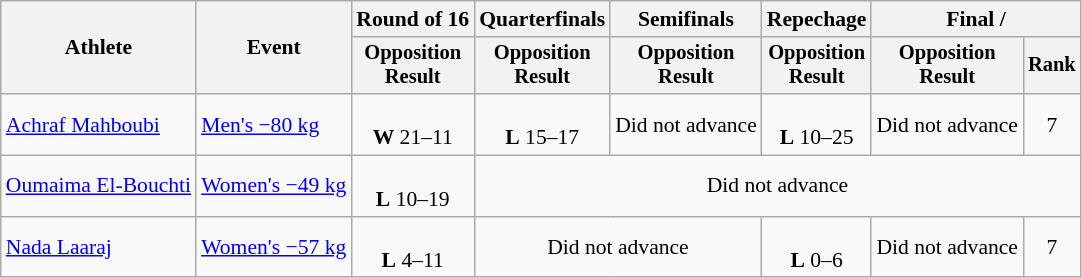<table class="wikitable" style="font-size:90%;">
<tr>
<th rowspan=2>Athlete</th>
<th rowspan=2>Event</th>
<th>Round of 16</th>
<th>Quarterfinals</th>
<th>Semifinals</th>
<th>Repechage</th>
<th colspan=2>Final / </th>
</tr>
<tr style="font-size:95%">
<th>Opposition<br>Result</th>
<th>Opposition<br>Result</th>
<th>Opposition<br>Result</th>
<th>Opposition<br>Result</th>
<th>Opposition<br>Result</th>
<th>Rank</th>
</tr>
<tr align=center>
<td align=left><a href='#'>Achraf Mahboubi</a></td>
<td align=left><a href='#'>Men's −80 kg</a></td>
<td><br><strong>W</strong> 21–11</td>
<td><br><strong>L</strong> 15–17</td>
<td>Did not advance</td>
<td><br><strong>L</strong> 10–25</td>
<td>Did not advance</td>
<td>7</td>
</tr>
<tr align=center>
<td align=left><a href='#'>Oumaima El-Bouchti</a></td>
<td align=left><a href='#'>Women's −49 kg</a></td>
<td><br><strong>L</strong> 10–19</td>
<td colspan=5>Did not advance</td>
</tr>
<tr align=center>
<td align=left><a href='#'>Nada Laaraj</a></td>
<td align=left><a href='#'>Women's −57 kg</a></td>
<td><br><strong>L</strong> 4–11</td>
<td colspan=2>Did not advance</td>
<td><br><strong>L</strong> 0–6</td>
<td>Did not advance</td>
<td>7</td>
</tr>
</table>
